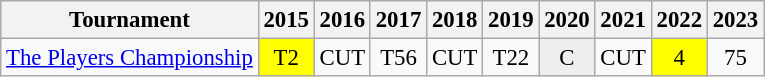<table class="wikitable" style="font-size:95%;text-align:center;">
<tr>
<th>Tournament</th>
<th>2015</th>
<th>2016</th>
<th>2017</th>
<th>2018</th>
<th>2019</th>
<th>2020</th>
<th>2021</th>
<th>2022</th>
<th>2023</th>
</tr>
<tr>
<td align=left><a href='#'>The Players Championship</a></td>
<td style="background:yellow;">T2</td>
<td>CUT</td>
<td>T56</td>
<td>CUT</td>
<td>T22</td>
<td style="background:#eeeeee;">C</td>
<td>CUT</td>
<td style="background:yellow;">4</td>
<td>75</td>
</tr>
</table>
